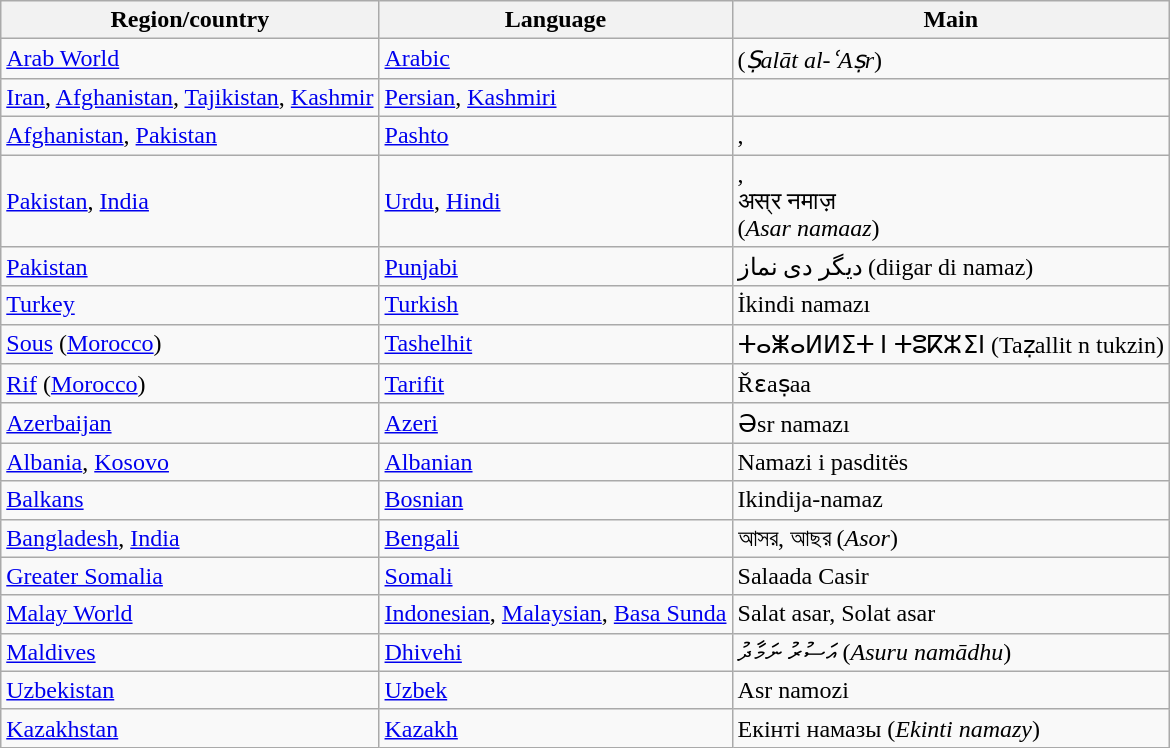<table class="wikitable">
<tr>
<th>Region/country</th>
<th>Language</th>
<th>Main</th>
</tr>
<tr>
<td><a href='#'>Arab World</a></td>
<td><a href='#'>Arabic</a></td>
<td> (<em>Ṣalāt al-ʿAṣr</em>)</td>
</tr>
<tr>
<td><a href='#'>Iran</a>, <a href='#'>Afghanistan</a>, <a href='#'>Tajikistan</a>, <a href='#'>Kashmir</a></td>
<td><a href='#'>Persian</a>, <a href='#'>Kashmiri</a></td>
<td></td>
</tr>
<tr>
<td><a href='#'>Afghanistan</a>, <a href='#'>Pakistan</a></td>
<td><a href='#'>Pashto</a></td>
<td>,</td>
</tr>
<tr>
<td><a href='#'>Pakistan</a>, <a href='#'>India</a></td>
<td><a href='#'>Urdu</a>, <a href='#'>Hindi</a></td>
<td>,<br>अस्र नमाज़<br>(<em>Asar namaaz</em>)</td>
</tr>
<tr>
<td><a href='#'>Pakistan</a></td>
<td><a href='#'>Punjabi</a></td>
<td>دیگر دی نماز (diigar di namaz)</td>
</tr>
<tr>
<td><a href='#'>Turkey</a></td>
<td><a href='#'>Turkish</a></td>
<td>İkindi namazı</td>
</tr>
<tr>
<td><a href='#'>Sous</a> (<a href='#'>Morocco</a>)</td>
<td><a href='#'>Tashelhit</a></td>
<td>ⵜⴰⵥⴰⵍⵍⵉⵜ ⵏ ⵜⵓⴽⵣⵉⵏ (Taẓallit n tukzin)</td>
</tr>
<tr>
<td><a href='#'>Rif</a> (<a href='#'>Morocco</a>)</td>
<td><a href='#'>Tarifit</a></td>
<td>Řɛaṣaa</td>
</tr>
<tr>
<td><a href='#'>Azerbaijan</a></td>
<td><a href='#'>Azeri</a></td>
<td>Əsr namazı</td>
</tr>
<tr>
<td><a href='#'>Albania</a>, <a href='#'>Kosovo</a></td>
<td><a href='#'>Albanian</a></td>
<td>Namazi i pasditës</td>
</tr>
<tr>
<td><a href='#'>Balkans</a></td>
<td><a href='#'>Bosnian</a></td>
<td>Ikindija-namaz</td>
</tr>
<tr>
<td><a href='#'>Bangladesh</a>, <a href='#'>India</a></td>
<td><a href='#'>Bengali</a></td>
<td>আসর, আছর (<em>Asor</em>)</td>
</tr>
<tr>
<td><a href='#'>Greater Somalia</a></td>
<td><a href='#'>Somali</a></td>
<td>Salaada Casir</td>
</tr>
<tr>
<td><a href='#'>Malay World</a></td>
<td><a href='#'>Indonesian</a>, <a href='#'>Malaysian</a>, <a href='#'>Basa Sunda</a></td>
<td>Salat asar, Solat asar</td>
</tr>
<tr>
<td><a href='#'>Maldives</a></td>
<td><a href='#'>Dhivehi</a></td>
<td>އަސުރު ނަމާދު (<em>Asuru namādhu</em>)</td>
</tr>
<tr>
<td><a href='#'>Uzbekistan</a></td>
<td><a href='#'>Uzbek</a></td>
<td>Asr namozi</td>
</tr>
<tr>
<td><a href='#'>Kazakhstan</a></td>
<td><a href='#'>Kazakh</a></td>
<td>Екінті намазы (<em>Ekinti namazy</em>)</td>
</tr>
</table>
